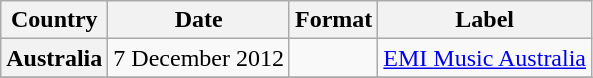<table class="wikitable plainrowheaders">
<tr>
<th scope="col">Country</th>
<th scope="col">Date</th>
<th scope="col">Format</th>
<th scope="col">Label</th>
</tr>
<tr>
<th scope="row">Australia</th>
<td>7 December 2012</td>
<td></td>
<td><a href='#'>EMI Music Australia</a></td>
</tr>
<tr>
</tr>
</table>
